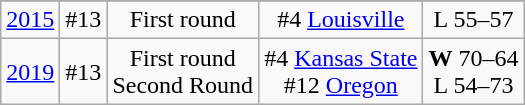<table class="wikitable" style="text-align:center">
<tr>
</tr>
<tr align="center">
<td><a href='#'>2015</a></td>
<td>#13</td>
<td>First round</td>
<td>#4 <a href='#'>Louisville</a></td>
<td>L 55–57</td>
</tr>
<tr>
<td><a href='#'>2019</a></td>
<td>#13</td>
<td>First round<br>Second Round</td>
<td>#4 <a href='#'>Kansas State</a><br>#12 <a href='#'>Oregon</a></td>
<td><strong>W</strong> 70–64<br>L 54–73</td>
</tr>
</table>
